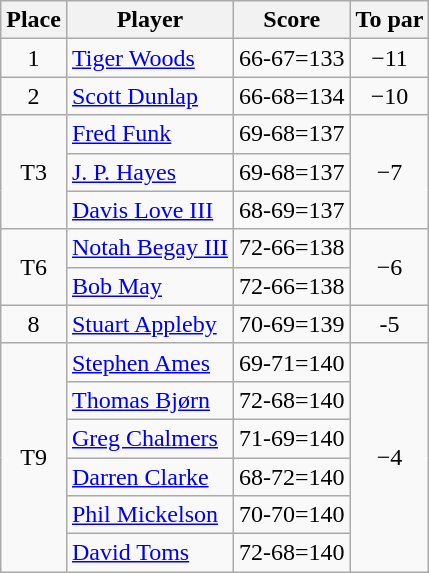<table class="wikitable">
<tr>
<th>Place</th>
<th>Player</th>
<th>Score</th>
<th>To par</th>
</tr>
<tr>
<td align=center>1</td>
<td> <a href='#'>Tiger Woods</a></td>
<td align=center>66-67=133</td>
<td align=center>−11</td>
</tr>
<tr>
<td align=center>2</td>
<td> <a href='#'>Scott Dunlap</a></td>
<td align=center>66-68=134</td>
<td align=center>−10</td>
</tr>
<tr>
<td rowspan="3" align=center>T3</td>
<td> <a href='#'>Fred Funk</a></td>
<td align=center>69-68=137</td>
<td rowspan="3" align=center>−7</td>
</tr>
<tr>
<td> <a href='#'>J. P. Hayes</a></td>
<td align=center>69-68=137</td>
</tr>
<tr>
<td> <a href='#'>Davis Love III</a></td>
<td align=center>68-69=137</td>
</tr>
<tr>
<td rowspan="2" align=center>T6</td>
<td> <a href='#'>Notah Begay III</a></td>
<td align=center>72-66=138</td>
<td rowspan="2" align=center>−6</td>
</tr>
<tr>
<td> <a href='#'>Bob May</a></td>
<td align=center>72-66=138</td>
</tr>
<tr>
<td align=center>8</td>
<td> <a href='#'>Stuart Appleby</a></td>
<td align=center>70-69=139</td>
<td align=center>-5</td>
</tr>
<tr>
<td rowspan="6" align=center>T9</td>
<td> <a href='#'>Stephen Ames</a></td>
<td align=center>69-71=140</td>
<td rowspan="6" align=center>−4</td>
</tr>
<tr>
<td> <a href='#'>Thomas Bjørn</a></td>
<td align=center>72-68=140</td>
</tr>
<tr>
<td> <a href='#'>Greg Chalmers</a></td>
<td align=center>71-69=140</td>
</tr>
<tr>
<td> <a href='#'>Darren Clarke</a></td>
<td align=center>68-72=140</td>
</tr>
<tr>
<td> <a href='#'>Phil Mickelson</a></td>
<td align=center>70-70=140</td>
</tr>
<tr>
<td> <a href='#'>David Toms</a></td>
<td align=center>72-68=140</td>
</tr>
</table>
